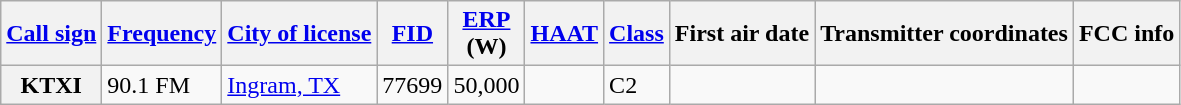<table class="wikitable">
<tr>
<th scope="col"><a href='#'>Call sign</a></th>
<th scope="col"><a href='#'>Frequency</a></th>
<th scope="col"><a href='#'>City of license</a></th>
<th scope="col"><a href='#'>FID</a></th>
<th scope="col"><a href='#'>ERP</a><br>(W)</th>
<th scope="col"><a href='#'>HAAT</a></th>
<th scope="col"><a href='#'>Class</a></th>
<th scope="col">First air date</th>
<th scope="col">Transmitter coordinates</th>
<th scope="col">FCC info</th>
</tr>
<tr>
<th scope="row">KTXI</th>
<td>90.1 FM</td>
<td><a href='#'>Ingram, TX</a></td>
<td style="text-align: right;">77699</td>
<td style="text-align: right;">50,000</td>
<td></td>
<td>C2</td>
<td></td>
<td></td>
<td><br></td>
</tr>
</table>
